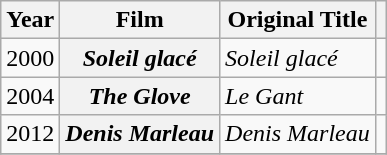<table class="wikitable plainrowheaders">
<tr>
<th scope="col">Year</th>
<th scope="col">Film</th>
<th scope="col" class="unsortable">Original Title</th>
<th scope="col" class="unsortable"></th>
</tr>
<tr>
<td>2000</td>
<th scope="row"><em>Soleil glacé</em></th>
<td><em>Soleil glacé</em></td>
<td align="center"></td>
</tr>
<tr>
<td>2004</td>
<th scope="row"><em>The Glove</em></th>
<td><em>Le Gant</em></td>
<td align="center"></td>
</tr>
<tr>
<td>2012</td>
<th scope="row"><em>Denis Marleau</em></th>
<td><em>Denis Marleau</em></td>
<td align="center"></td>
</tr>
<tr>
</tr>
</table>
